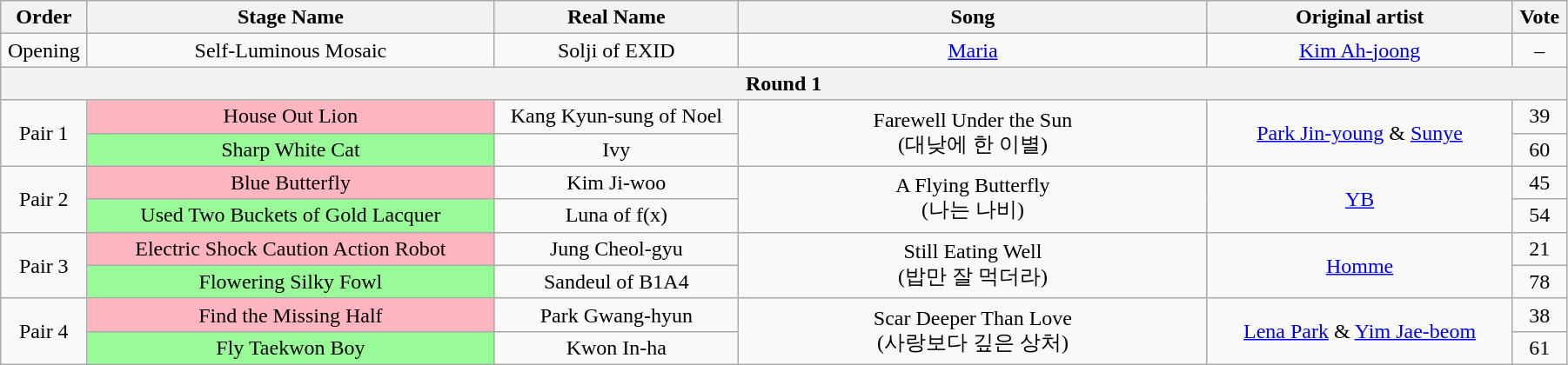<table class="wikitable" style="text-align:center; width:95%;">
<tr>
<th style="width:1%;">Order</th>
<th style="width:20%;">Stage Name</th>
<th style="width:12%;">Real Name</th>
<th style="width:23%;">Song</th>
<th style="width:15%;">Original artist</th>
<th style="width:1%;">Vote</th>
</tr>
<tr>
<td>Opening</td>
<td>Self-Luminous Mosaic</td>
<td>Solji of EXID</td>
<td><a href='#'>Maria</a> </td>
<td><a href='#'>Kim Ah-joong</a></td>
<td>–</td>
</tr>
<tr>
<th colspan=6>Round 1</th>
</tr>
<tr>
<td rowspan=2>Pair 1</td>
<td bgcolor="lightpink">House Out Lion</td>
<td>Kang Kyun-sung of Noel</td>
<td rowspan=2>Farewell Under the Sun<br>(대낮에 한 이별)</td>
<td rowspan=2><a href='#'>Park Jin-young</a> & <a href='#'>Sunye</a></td>
<td>39</td>
</tr>
<tr>
<td bgcolor="palegreen">Sharp White Cat</td>
<td>Ivy</td>
<td>60</td>
</tr>
<tr>
<td rowspan=2>Pair 2</td>
<td bgcolor="lightpink">Blue Butterfly</td>
<td>Kim Ji-woo</td>
<td rowspan=2>A Flying Butterfly<br>(나는 나비)</td>
<td rowspan=2><a href='#'>YB</a></td>
<td>45</td>
</tr>
<tr>
<td bgcolor="palegreen">Used Two Buckets of Gold Lacquer</td>
<td>Luna of f(x)</td>
<td>54</td>
</tr>
<tr>
<td rowspan=2>Pair 3</td>
<td bgcolor="lightpink">Electric Shock Caution Action Robot</td>
<td>Jung Cheol-gyu</td>
<td rowspan=2>Still Eating Well<br>(밥만 잘 먹더라)</td>
<td rowspan=2><a href='#'>Homme</a></td>
<td>21</td>
</tr>
<tr>
<td bgcolor="palegreen">Flowering Silky Fowl</td>
<td>Sandeul of B1A4</td>
<td>78</td>
</tr>
<tr>
<td rowspan=2>Pair 4</td>
<td bgcolor="lightpink">Find the Missing Half</td>
<td>Park Gwang-hyun</td>
<td rowspan=2>Scar Deeper Than Love<br>(사랑보다 깊은 상처)</td>
<td rowspan=2><a href='#'>Lena Park</a> & <a href='#'>Yim Jae-beom</a></td>
<td>38</td>
</tr>
<tr>
<td bgcolor="palegreen">Fly Taekwon Boy</td>
<td>Kwon In-ha</td>
<td>61</td>
</tr>
</table>
